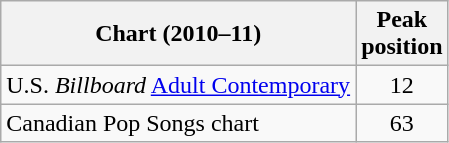<table class="wikitable sortable">
<tr>
<th>Chart (2010–11)</th>
<th>Peak<br>position</th>
</tr>
<tr>
<td>U.S. <em>Billboard</em> <a href='#'>Adult Contemporary</a></td>
<td style="text-align:center;">12</td>
</tr>
<tr>
<td>Canadian Pop Songs chart</td>
<td style="text-align:center;">63</td>
</tr>
</table>
